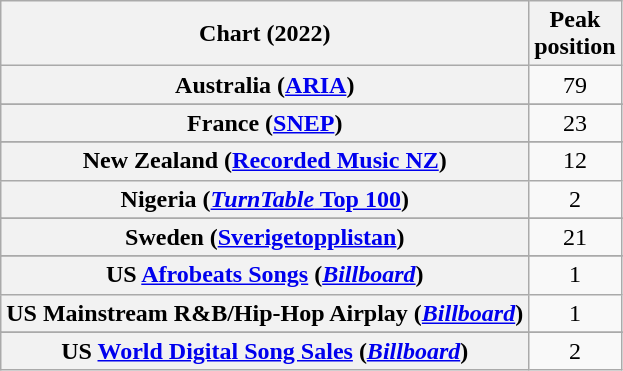<table class="wikitable sortable plainrowheaders" style="text-align:center">
<tr>
<th scope="col">Chart (2022)</th>
<th scope="col">Peak<br>position</th>
</tr>
<tr>
<th scope="row">Australia (<a href='#'>ARIA</a>)</th>
<td>79</td>
</tr>
<tr>
</tr>
<tr>
</tr>
<tr>
<th scope="row">France (<a href='#'>SNEP</a>)</th>
<td>23</td>
</tr>
<tr>
</tr>
<tr>
</tr>
<tr>
</tr>
<tr>
<th scope="row">New Zealand (<a href='#'>Recorded Music NZ</a>)</th>
<td>12</td>
</tr>
<tr>
<th scope="row">Nigeria (<a href='#'><em>TurnTable</em> Top 100</a>)</th>
<td>2</td>
</tr>
<tr>
</tr>
<tr>
</tr>
<tr>
<th scope="row">Sweden (<a href='#'>Sverigetopplistan</a>)</th>
<td>21</td>
</tr>
<tr>
</tr>
<tr>
</tr>
<tr>
</tr>
<tr>
</tr>
<tr>
<th scope="row">US <a href='#'>Afrobeats Songs</a> (<em><a href='#'>Billboard</a></em>)</th>
<td>1</td>
</tr>
<tr>
<th scope="row">US Mainstream R&B/Hip-Hop Airplay (<em><a href='#'>Billboard</a></em>)</th>
<td>1</td>
</tr>
<tr>
</tr>
<tr>
<th scope="row">US <a href='#'>World Digital Song Sales</a> (<em><a href='#'>Billboard</a></em>)</th>
<td>2</td>
</tr>
</table>
